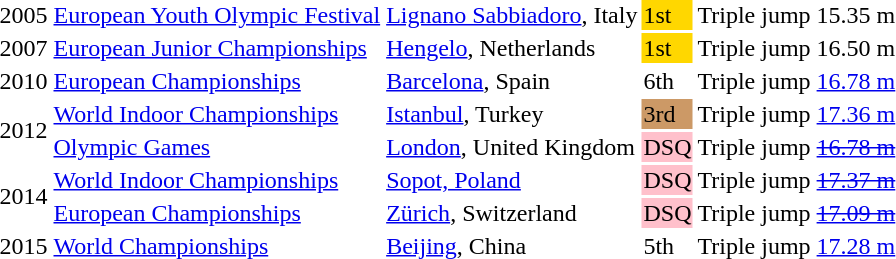<table>
<tr>
<td>2005</td>
<td><a href='#'>European Youth Olympic Festival</a></td>
<td><a href='#'>Lignano Sabbiadoro</a>, Italy</td>
<td bgcolor=gold>1st</td>
<td>Triple jump</td>
<td>15.35 m</td>
</tr>
<tr>
<td>2007</td>
<td><a href='#'>European Junior Championships</a></td>
<td><a href='#'>Hengelo</a>, Netherlands</td>
<td bgcolor="gold">1st</td>
<td>Triple jump</td>
<td>16.50 m</td>
</tr>
<tr>
<td>2010</td>
<td><a href='#'>European Championships</a></td>
<td><a href='#'>Barcelona</a>, Spain</td>
<td>6th</td>
<td>Triple jump</td>
<td><a href='#'>16.78 m</a></td>
</tr>
<tr>
<td rowspan=2>2012</td>
<td><a href='#'>World Indoor Championships</a></td>
<td><a href='#'>Istanbul</a>, Turkey</td>
<td bgcolor="cc9966">3rd</td>
<td>Triple jump</td>
<td><a href='#'>17.36 m</a></td>
</tr>
<tr>
<td><a href='#'>Olympic Games</a></td>
<td><a href='#'>London</a>, United Kingdom</td>
<td bgcolor="pink">DSQ</td>
<td>Triple jump</td>
<td><a href='#'><s>16.78 m</s></a></td>
</tr>
<tr>
<td rowspan=2>2014</td>
<td><a href='#'>World Indoor Championships</a></td>
<td><a href='#'>Sopot, Poland</a></td>
<td bgcolor="pink">DSQ</td>
<td>Triple jump</td>
<td><a href='#'><s>17.37 m</s></a></td>
</tr>
<tr>
<td><a href='#'>European Championships</a></td>
<td><a href='#'>Zürich</a>, Switzerland</td>
<td bgcolor="pink">DSQ</td>
<td>Triple jump</td>
<td><a href='#'><s>17.09 m</s></a></td>
</tr>
<tr>
<td>2015</td>
<td><a href='#'>World Championships</a></td>
<td><a href='#'>Beijing</a>, China</td>
<td>5th</td>
<td>Triple jump</td>
<td><a href='#'>17.28 m</a></td>
</tr>
</table>
